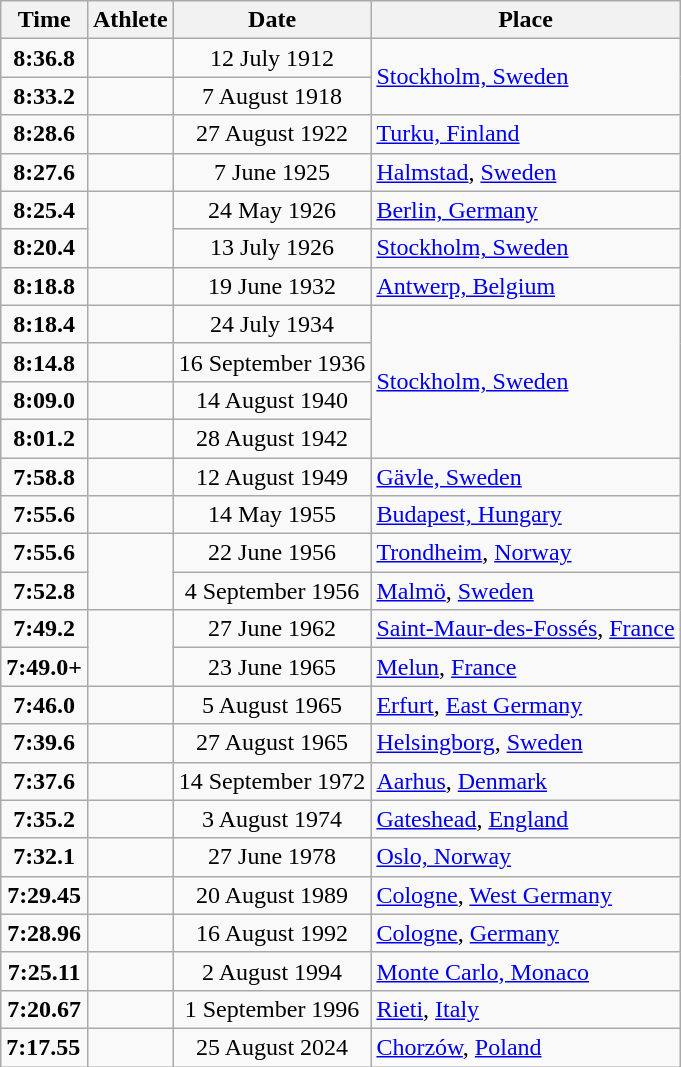<table class="wikitable">
<tr>
<th>Time</th>
<th>Athlete</th>
<th>Date</th>
<th>Place</th>
</tr>
<tr>
<td align="center"><strong>8:36.8</strong></td>
<td></td>
<td align="center">12 July 1912</td>
<td rowspan="2"><a href='#'>Stockholm, Sweden</a></td>
</tr>
<tr>
<td align="center"><strong>8:33.2</strong></td>
<td></td>
<td align="center">7 August 1918</td>
</tr>
<tr>
<td align="center"><strong>8:28.6</strong></td>
<td></td>
<td align="center">27 August 1922</td>
<td><a href='#'>Turku, Finland</a></td>
</tr>
<tr>
<td align="center"><strong>8:27.6</strong></td>
<td></td>
<td align="center">7 June 1925</td>
<td><a href='#'>Halmstad</a>, <a href='#'>Sweden</a></td>
</tr>
<tr>
<td align="center"><strong>8:25.4</strong></td>
<td rowspan="2"></td>
<td align="center">24 May 1926</td>
<td><a href='#'>Berlin, Germany</a></td>
</tr>
<tr>
<td align="center"><strong>8:20.4</strong></td>
<td align="center">13 July 1926</td>
<td><a href='#'>Stockholm, Sweden</a></td>
</tr>
<tr>
<td align="center"><strong>8:18.8</strong></td>
<td></td>
<td align="center">19 June 1932</td>
<td><a href='#'>Antwerp, Belgium</a></td>
</tr>
<tr>
<td align="center"><strong>8:18.4</strong></td>
<td></td>
<td align="center">24 July 1934</td>
<td rowspan="4"><a href='#'>Stockholm, Sweden</a></td>
</tr>
<tr>
<td align="center"><strong>8:14.8</strong></td>
<td></td>
<td align="center">16 September 1936</td>
</tr>
<tr>
<td align="center"><strong>8:09.0</strong></td>
<td></td>
<td align="center">14 August 1940</td>
</tr>
<tr>
<td align="center"><strong>8:01.2</strong></td>
<td></td>
<td align="center">28 August 1942</td>
</tr>
<tr>
<td align="center"><strong>7:58.8</strong></td>
<td></td>
<td align="center">12 August 1949</td>
<td><a href='#'>Gävle, Sweden</a></td>
</tr>
<tr>
<td align="center"><strong>7:55.6</strong></td>
<td></td>
<td align="center">14 May 1955</td>
<td><a href='#'>Budapest, Hungary</a></td>
</tr>
<tr>
<td align="center"><strong>7:55.6</strong></td>
<td rowspan="2"></td>
<td align="center">22 June 1956</td>
<td><a href='#'>Trondheim</a>, <a href='#'>Norway</a></td>
</tr>
<tr>
<td align="center"><strong>7:52.8</strong></td>
<td align="center">4 September 1956</td>
<td><a href='#'>Malmö</a>, <a href='#'>Sweden</a></td>
</tr>
<tr>
<td align="center"><strong>7:49.2</strong></td>
<td rowspan="2"></td>
<td align="center">27 June 1962</td>
<td><a href='#'>Saint-Maur-des-Fossés</a>, <a href='#'>France</a></td>
</tr>
<tr>
<td align="center"><strong>7:49.0+</strong></td>
<td align="center">23 June 1965</td>
<td><a href='#'>Melun</a>, <a href='#'>France</a></td>
</tr>
<tr>
<td align="center"><strong>7:46.0</strong></td>
<td></td>
<td align="center">5 August 1965</td>
<td><a href='#'>Erfurt</a>, <a href='#'>East Germany</a></td>
</tr>
<tr>
<td align="center"><strong>7:39.6</strong></td>
<td></td>
<td align="center">27 August 1965</td>
<td><a href='#'>Helsingborg</a>, <a href='#'>Sweden</a></td>
</tr>
<tr>
<td align="center"><strong>7:37.6</strong></td>
<td></td>
<td align="center">14 September 1972</td>
<td><a href='#'>Aarhus</a>, <a href='#'>Denmark</a></td>
</tr>
<tr>
<td align="center"><strong>7:35.2</strong></td>
<td></td>
<td align="center">3 August 1974</td>
<td><a href='#'>Gateshead</a>, <a href='#'>England</a></td>
</tr>
<tr>
<td align="center"><strong>7:32.1</strong></td>
<td></td>
<td align="center">27 June 1978</td>
<td><a href='#'>Oslo, Norway</a></td>
</tr>
<tr>
<td align="center"><strong>7:29.45</strong></td>
<td></td>
<td align="center">20 August 1989</td>
<td><a href='#'>Cologne</a>, <a href='#'>West Germany</a></td>
</tr>
<tr>
<td align="center"><strong>7:28.96</strong></td>
<td></td>
<td align="center">16 August 1992</td>
<td><a href='#'>Cologne</a>, <a href='#'>Germany</a></td>
</tr>
<tr>
<td align="center"><strong>7:25.11</strong></td>
<td></td>
<td align="center">2 August 1994</td>
<td><a href='#'>Monte Carlo, Monaco</a></td>
</tr>
<tr>
<td align="center"><strong>7:20.67</strong></td>
<td></td>
<td align="center">1 September 1996</td>
<td><a href='#'>Rieti</a>, <a href='#'>Italy</a></td>
</tr>
<tr>
<td><strong>7:17.55</strong></td>
<td></td>
<td align="center">25 August 2024</td>
<td><a href='#'>Chorzów</a>, <a href='#'>Poland</a></td>
</tr>
</table>
